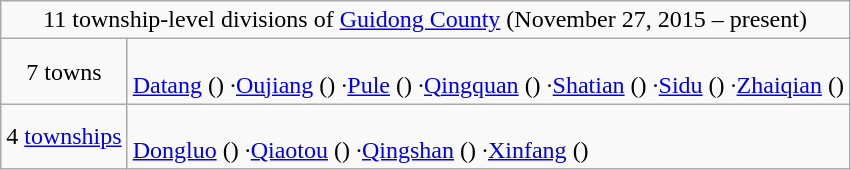<table class="wikitable">
<tr>
<td style="text-align:center;" colspan="2">11 township-level divisions of <a href='#'>Guidong County</a> (November 27, 2015 – present)</td>
</tr>
<tr align=left>
<td align=center>7 towns</td>
<td><br><a href='#'>Datang</a> ()
·<a href='#'>Oujiang</a> ()
·<a href='#'>Pule</a> ()
·<a href='#'>Qingquan</a> ()
·<a href='#'>Shatian</a> ()
·<a href='#'>Sidu</a> ()
·<a href='#'>Zhaiqian</a> ()</td>
</tr>
<tr align=left>
<td align=center>4 <a href='#'>townships</a></td>
<td><br><a href='#'>Dongluo</a> ()
·<a href='#'>Qiaotou</a> ()
·<a href='#'>Qingshan</a> ()
·<a href='#'>Xinfang</a> ()</td>
</tr>
</table>
